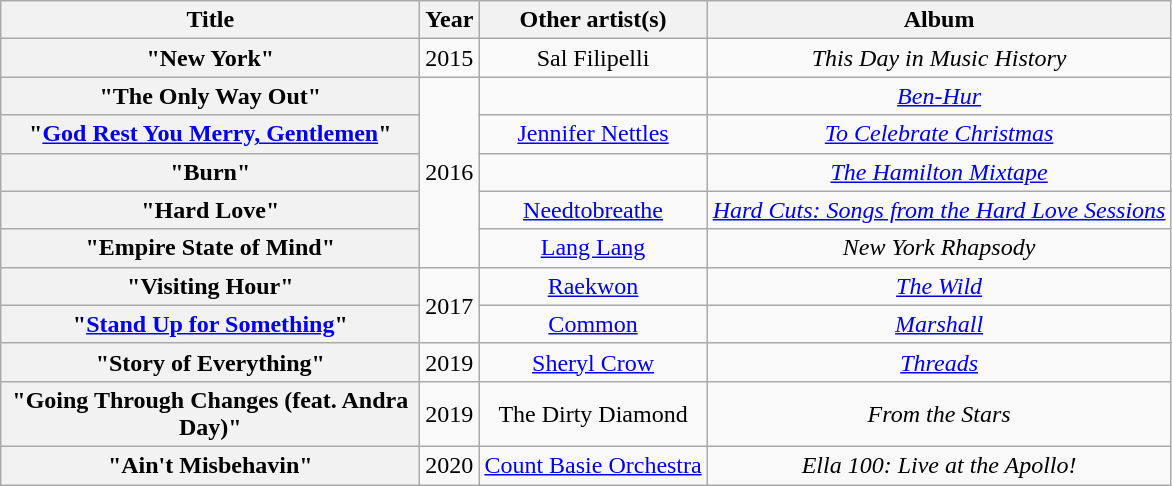<table class="wikitable plainrowheaders" style="text-align:center;">
<tr>
<th scope="col" style="width:17em;">Title</th>
<th scope="col" style="width:1em;">Year</th>
<th scope="col">Other artist(s)</th>
<th scope="col">Album</th>
</tr>
<tr>
<th scope="row">"New York"</th>
<td>2015</td>
<td>Sal Filipelli</td>
<td><em>This Day in Music History</em></td>
</tr>
<tr>
<th scope="row">"The Only Way Out"</th>
<td rowspan="5">2016</td>
<td></td>
<td><em><a href='#'>Ben-Hur</a></em></td>
</tr>
<tr>
<th scope="row">"<a href='#'>God Rest You Merry, Gentlemen</a>"</th>
<td><a href='#'>Jennifer Nettles</a></td>
<td><em><a href='#'>To Celebrate Christmas</a></em></td>
</tr>
<tr>
<th scope="row">"Burn"</th>
<td></td>
<td><em><a href='#'>The Hamilton Mixtape</a></em></td>
</tr>
<tr>
<th scope="row">"Hard Love"</th>
<td><a href='#'>Needtobreathe</a></td>
<td><em><a href='#'>Hard Cuts: Songs from the Hard Love Sessions</a></em></td>
</tr>
<tr>
<th scope="row">"Empire State of Mind"</th>
<td><a href='#'>Lang Lang</a></td>
<td><em>New York Rhapsody</em></td>
</tr>
<tr>
<th scope="row">"Visiting Hour"</th>
<td rowspan="2">2017</td>
<td><a href='#'>Raekwon</a></td>
<td><em><a href='#'>The Wild</a></em></td>
</tr>
<tr>
<th scope="row">"<a href='#'>Stand Up for Something</a>"</th>
<td><a href='#'>Common</a></td>
<td><em><a href='#'>Marshall</a></em></td>
</tr>
<tr>
<th scope="row">"Story of Everything"</th>
<td>2019</td>
<td><a href='#'>Sheryl Crow</a></td>
<td><em><a href='#'>Threads</a></em></td>
</tr>
<tr>
<th scope="row">"Going Through Changes (feat. Andra Day)"</th>
<td>2019</td>
<td>The Dirty Diamond</td>
<td><em>From the Stars</em></td>
</tr>
<tr>
<th scope="row">"Ain't Misbehavin"</th>
<td>2020</td>
<td><a href='#'>Count Basie Orchestra</a></td>
<td><em>Ella 100: Live at the Apollo!</em></td>
</tr>
</table>
